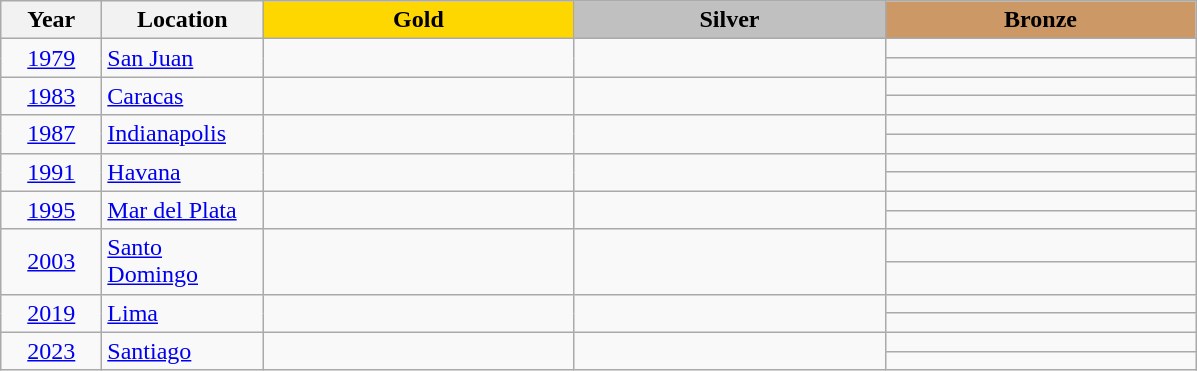<table class="wikitable">
<tr>
<th width="60">Year</th>
<th width="100">Location</th>
<th width="200" style="background: gold;">Gold</th>
<th width="200" style="background: silver;">Silver</th>
<th width="200" style="background: #cc9966;">Bronze</th>
</tr>
<tr>
<td rowspan=2 align="center"><a href='#'>1979</a></td>
<td rowspan=2><a href='#'>San Juan</a></td>
<td rowspan=2></td>
<td rowspan=2></td>
<td></td>
</tr>
<tr>
<td></td>
</tr>
<tr>
<td rowspan=2 align="center"><a href='#'>1983</a></td>
<td rowspan=2><a href='#'>Caracas</a></td>
<td rowspan=2></td>
<td rowspan=2></td>
<td></td>
</tr>
<tr>
<td></td>
</tr>
<tr>
<td rowspan=2 align="center"><a href='#'>1987</a></td>
<td rowspan=2><a href='#'>Indianapolis</a></td>
<td rowspan=2></td>
<td rowspan=2></td>
<td></td>
</tr>
<tr>
<td></td>
</tr>
<tr>
<td rowspan=2 align="center"><a href='#'>1991</a></td>
<td rowspan=2><a href='#'>Havana</a></td>
<td rowspan=2></td>
<td rowspan=2></td>
<td></td>
</tr>
<tr>
<td></td>
</tr>
<tr>
<td rowspan=2 align="center"><a href='#'>1995</a></td>
<td rowspan=2><a href='#'>Mar del Plata</a></td>
<td rowspan=2></td>
<td rowspan=2></td>
<td></td>
</tr>
<tr>
<td></td>
</tr>
<tr>
<td align="center" rowspan=2><a href='#'>2003</a></td>
<td rowspan=2><a href='#'>Santo Domingo</a></td>
<td rowspan=2></td>
<td rowspan=2></td>
<td></td>
</tr>
<tr>
<td></td>
</tr>
<tr>
<td align="center" rowspan=2><a href='#'>2019</a></td>
<td rowspan=2><a href='#'>Lima</a></td>
<td rowspan=2></td>
<td rowspan=2></td>
<td></td>
</tr>
<tr>
<td></td>
</tr>
<tr>
<td align="center" rowspan=2><a href='#'>2023</a></td>
<td rowspan=2><a href='#'>Santiago</a></td>
<td rowspan=2></td>
<td rowspan=2></td>
<td></td>
</tr>
<tr>
<td></td>
</tr>
</table>
